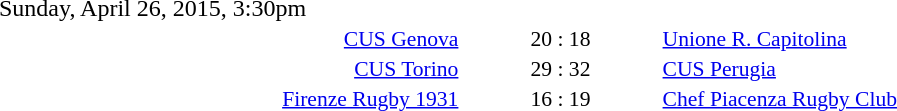<table style="width:70%;" cellspacing="1">
<tr>
<th width=35%></th>
<th width=15%></th>
<th></th>
</tr>
<tr>
<td>Sunday, April 26, 2015, 3:30pm</td>
</tr>
<tr style=font-size:90%>
<td align=right><a href='#'>CUS Genova</a></td>
<td align=center>20 : 18</td>
<td><a href='#'>Unione R. Capitolina</a></td>
</tr>
<tr style=font-size:90%>
<td align=right><a href='#'>CUS Torino</a></td>
<td align=center>29 : 32</td>
<td><a href='#'>CUS Perugia</a></td>
</tr>
<tr style=font-size:90%>
<td align=right><a href='#'>Firenze Rugby 1931</a></td>
<td align=center>16 : 19</td>
<td><a href='#'>Chef Piacenza Rugby Club</a></td>
</tr>
</table>
